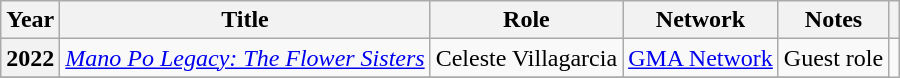<table class="wikitable sortable plainrowheaders">
<tr>
<th scope="col" rowspan="1">Year</th>
<th scope="col" colspan="1">Title</th>
<th scope="col" rowspan="1">Role</th>
<th>Network</th>
<th scope="col" rowspan="1">Notes</th>
<th scope="col" rowspan="1" class="unsortable"></th>
</tr>
<tr>
<th scope=row>2022</th>
<td><em><a href='#'>Mano Po Legacy: The Flower Sisters</a></em></td>
<td>Celeste Villagarcia</td>
<td><a href='#'>GMA Network</a></td>
<td>Guest role</td>
</tr>
<tr>
</tr>
</table>
